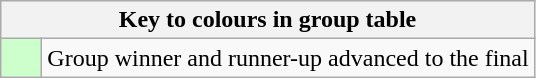<table class="wikitable" style="text-align: center;">
<tr>
<th colspan=2>Key to colours in group table</th>
</tr>
<tr>
<td bgcolor=#ccffcc style="width: 20px;"></td>
<td align=left>Group winner and runner-up advanced to the final</td>
</tr>
</table>
